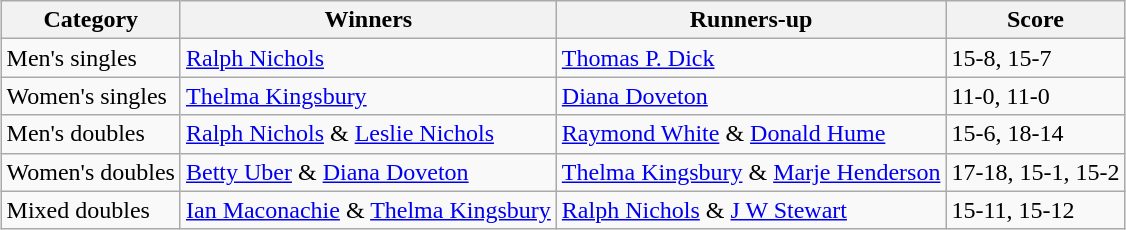<table class=wikitable style="margin:auto;">
<tr>
<th>Category</th>
<th>Winners</th>
<th>Runners-up</th>
<th>Score</th>
</tr>
<tr>
<td>Men's singles</td>
<td> <a href='#'>Ralph Nichols</a></td>
<td> <a href='#'>Thomas P. Dick</a></td>
<td>15-8, 15-7</td>
</tr>
<tr>
<td>Women's singles</td>
<td> <a href='#'>Thelma Kingsbury</a></td>
<td> <a href='#'>Diana Doveton</a></td>
<td>11-0, 11-0</td>
</tr>
<tr>
<td>Men's doubles</td>
<td> <a href='#'>Ralph Nichols</a> & <a href='#'>Leslie Nichols</a></td>
<td> <a href='#'>Raymond White</a> & <a href='#'>Donald Hume</a></td>
<td>15-6, 18-14</td>
</tr>
<tr>
<td>Women's doubles</td>
<td> <a href='#'>Betty Uber</a> & <a href='#'>Diana Doveton</a></td>
<td> <a href='#'>Thelma Kingsbury</a> & <a href='#'>Marje Henderson</a></td>
<td>17-18, 15-1, 15-2</td>
</tr>
<tr>
<td>Mixed doubles</td>
<td> <a href='#'>Ian Maconachie</a> &  <a href='#'>Thelma Kingsbury</a></td>
<td> <a href='#'>Ralph Nichols</a> &  <a href='#'>J W Stewart</a></td>
<td>15-11, 15-12</td>
</tr>
</table>
